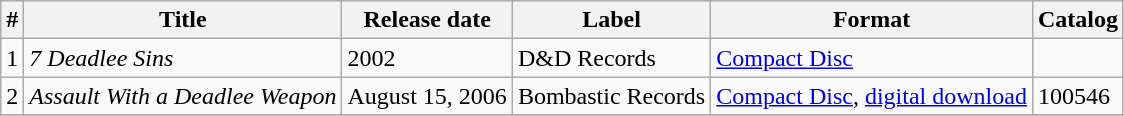<table class="wikitable">
<tr>
<th>#</th>
<th>Title</th>
<th>Release date</th>
<th>Label</th>
<th>Format</th>
<th>Catalog</th>
</tr>
<tr>
<td>1</td>
<td><em>7 Deadlee Sins</em></td>
<td>2002</td>
<td>D&D Records</td>
<td><a href='#'>Compact Disc</a></td>
<td></td>
</tr>
<tr>
<td>2</td>
<td><em>Assault With a Deadlee Weapon</em></td>
<td>August 15, 2006</td>
<td>Bombastic Records</td>
<td><a href='#'>Compact Disc</a>, <a href='#'>digital download</a></td>
<td>100546</td>
</tr>
<tr>
</tr>
</table>
